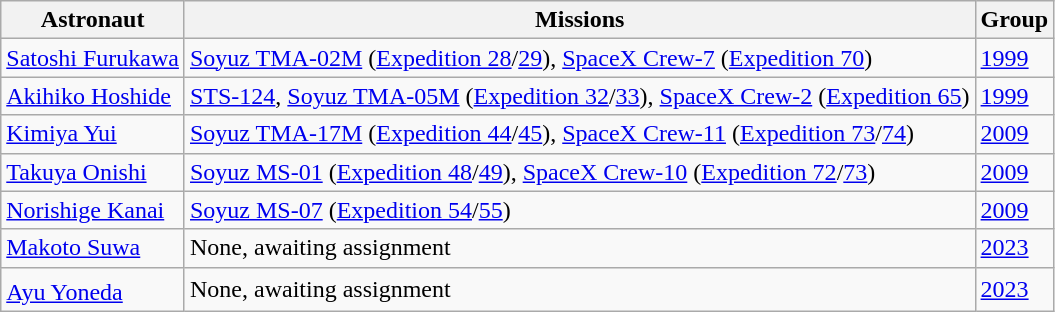<table class="wikitable">
<tr>
<th>Astronaut</th>
<th>Missions</th>
<th>Group</th>
</tr>
<tr>
<td><a href='#'>Satoshi Furukawa</a></td>
<td><a href='#'>Soyuz TMA-02M</a> (<a href='#'>Expedition&nbsp;28</a>/<a href='#'>29</a>), <a href='#'>SpaceX Crew-7</a> (<a href='#'>Expedition&nbsp;70</a>)</td>
<td><a href='#'>1999</a></td>
</tr>
<tr>
<td><a href='#'>Akihiko Hoshide</a></td>
<td><a href='#'>STS-124</a>, <a href='#'>Soyuz TMA-05M</a> (<a href='#'>Expedition&nbsp;32</a>/<a href='#'>33</a>), <a href='#'>SpaceX Crew-2</a> (<a href='#'>Expedition&nbsp;65</a>)</td>
<td><a href='#'>1999</a></td>
</tr>
<tr>
<td><a href='#'>Kimiya Yui</a></td>
<td><a href='#'>Soyuz TMA-17M</a> (<a href='#'>Expedition&nbsp;44</a>/<a href='#'>45</a>), <a href='#'>SpaceX Crew-11</a> (<a href='#'>Expedition&nbsp;73</a>/<a href='#'>74</a>)</td>
<td><a href='#'>2009</a></td>
</tr>
<tr>
<td><a href='#'>Takuya Onishi</a></td>
<td><a href='#'>Soyuz MS-01</a> (<a href='#'>Expedition&nbsp;48</a>/<a href='#'>49</a>), <a href='#'>SpaceX Crew-10</a> (<a href='#'>Expedition&nbsp;72</a>/<a href='#'>73</a>)</td>
<td><a href='#'>2009</a></td>
</tr>
<tr>
<td><a href='#'>Norishige Kanai</a><br></td>
<td><a href='#'>Soyuz MS-07</a> (<a href='#'>Expedition 54</a>/<a href='#'>55</a>)</td>
<td><a href='#'>2009</a></td>
</tr>
<tr>
<td><a href='#'>Makoto Suwa</a></td>
<td>None, awaiting assignment</td>
<td><a href='#'>2023</a></td>
</tr>
<tr>
<td><a href='#'>Ayu Yoneda</a><sup></sup></td>
<td>None, awaiting assignment</td>
<td><a href='#'>2023</a></td>
</tr>
</table>
